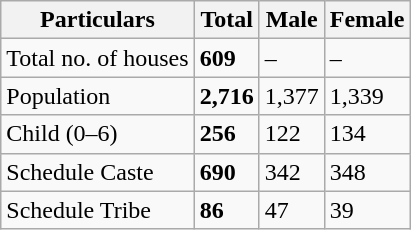<table class="wikitable">
<tr>
<th>Particulars</th>
<th>Total</th>
<th>Male</th>
<th>Female</th>
</tr>
<tr>
<td>Total no. of houses</td>
<td><strong>609</strong></td>
<td>–</td>
<td>–</td>
</tr>
<tr>
<td>Population</td>
<td><strong>2,716</strong></td>
<td>1,377</td>
<td>1,339</td>
</tr>
<tr>
<td>Child (0–6)</td>
<td><strong>256</strong></td>
<td>122</td>
<td>134</td>
</tr>
<tr>
<td>Schedule Caste</td>
<td><strong>690</strong></td>
<td>342</td>
<td>348</td>
</tr>
<tr>
<td>Schedule Tribe</td>
<td><strong>86</strong></td>
<td>47</td>
<td>39</td>
</tr>
</table>
